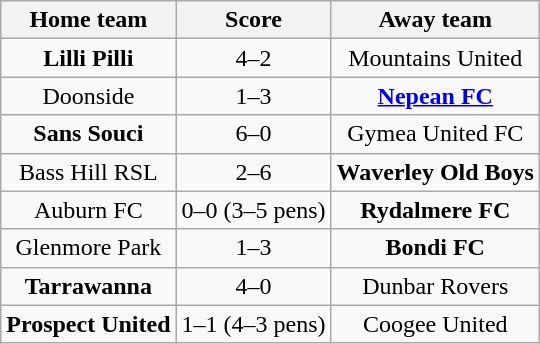<table class="wikitable" style="text-align: center">
<tr>
<th>Home team</th>
<th>Score</th>
<th>Away team</th>
</tr>
<tr>
<td><strong>Lilli Pilli</strong></td>
<td>4–2</td>
<td>Mountains United</td>
</tr>
<tr>
<td>Doonside</td>
<td>1–3</td>
<td><strong><a href='#'>Nepean FC</a></strong></td>
</tr>
<tr>
<td><strong>Sans Souci</strong></td>
<td>6–0</td>
<td>Gymea United FC</td>
</tr>
<tr>
<td>Bass Hill RSL</td>
<td>2–6</td>
<td><strong>Waverley Old Boys</strong></td>
</tr>
<tr>
<td>Auburn FC</td>
<td>0–0 (3–5 pens)</td>
<td><strong>Rydalmere FC</strong></td>
</tr>
<tr>
<td>Glenmore Park</td>
<td>1–3</td>
<td><strong>Bondi FC</strong></td>
</tr>
<tr>
<td><strong>Tarrawanna</strong></td>
<td>4–0</td>
<td>Dunbar Rovers</td>
</tr>
<tr>
<td><strong>Prospect United</strong></td>
<td>1–1 (4–3 pens)</td>
<td>Coogee United</td>
</tr>
</table>
